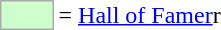<table>
<tr>
<td style="background-color:#CCFFCC; border:1px solid #aaaaaa; width:2em;"></td>
<td>= <a href='#'>Hall of Famer</a>r</td>
</tr>
</table>
